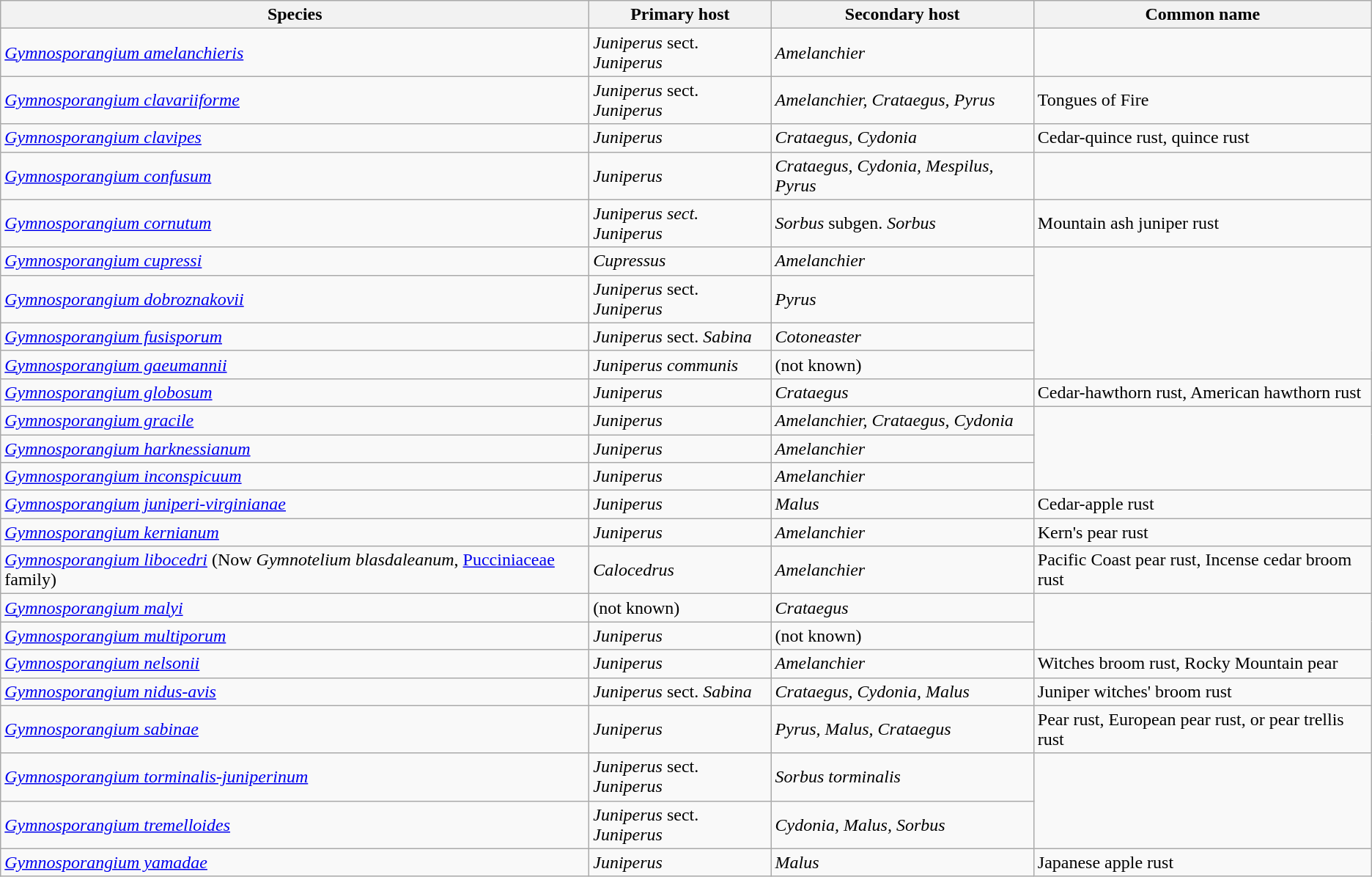<table class="wikitable">
<tr>
<th align="left">Species</th>
<th align="left">Primary host</th>
<th colspan=1>Secondary host</th>
<th colspan=1>Common name</th>
</tr>
<tr>
<td><em><a href='#'>Gymnosporangium amelanchieris</a></em></td>
<td><em>Juniperus</em> sect. <em>Juniperus</em></td>
<td><em>Amelanchier</em></td>
</tr>
<tr>
<td><em><a href='#'>Gymnosporangium clavariiforme</a></em></td>
<td><em>Juniperus</em> sect. <em>Juniperus</em></td>
<td><em>Amelanchier, Crataegus, Pyrus</em></td>
<td>Tongues of Fire</td>
</tr>
<tr>
<td><em><a href='#'>Gymnosporangium clavipes</a></em></td>
<td><em>Juniperus</em></td>
<td><em>Crataegus, Cydonia</em></td>
<td>Cedar-quince rust, quince rust</td>
</tr>
<tr>
<td><em><a href='#'>Gymnosporangium confusum</a></em></td>
<td><em>Juniperus</em></td>
<td><em>Crataegus, Cydonia, Mespilus, Pyrus</em></td>
</tr>
<tr>
<td><em><a href='#'>Gymnosporangium cornutum</a></em></td>
<td><em>Juniperus sect. Juniperus</em></td>
<td><em>Sorbus</em> subgen. <em>Sorbus</em></td>
<td>Mountain ash juniper rust</td>
</tr>
<tr>
<td><em><a href='#'>Gymnosporangium cupressi</a></em></td>
<td><em>Cupressus</em></td>
<td><em>Amelanchier</em></td>
</tr>
<tr>
<td><em><a href='#'>Gymnosporangium dobroznakovii</a></em></td>
<td><em>Juniperus</em> sect. <em>Juniperus</em></td>
<td><em>Pyrus</em></td>
</tr>
<tr>
<td><em><a href='#'>Gymnosporangium fusisporum</a></em></td>
<td><em>Juniperus</em> sect. <em>Sabina</em></td>
<td><em>Cotoneaster</em></td>
</tr>
<tr>
<td><em><a href='#'>Gymnosporangium gaeumannii</a></em></td>
<td><em>Juniperus communis</em></td>
<td>(not known)</td>
</tr>
<tr>
<td><em><a href='#'>Gymnosporangium globosum</a></em></td>
<td><em>Juniperus</em></td>
<td><em>Crataegus</em></td>
<td>Cedar-hawthorn rust, American hawthorn rust</td>
</tr>
<tr>
<td><em><a href='#'>Gymnosporangium gracile</a></em></td>
<td><em>Juniperus</em></td>
<td><em>Amelanchier, Crataegus, Cydonia</em></td>
</tr>
<tr>
<td><em><a href='#'>Gymnosporangium harknessianum</a></em></td>
<td><em>Juniperus</em></td>
<td><em>Amelanchier</em></td>
</tr>
<tr>
<td><em><a href='#'>Gymnosporangium inconspicuum</a></em></td>
<td><em>Juniperus</em></td>
<td><em>Amelanchier</em></td>
</tr>
<tr>
<td><em><a href='#'>Gymnosporangium juniperi-virginianae</a></em></td>
<td><em>Juniperus</em></td>
<td><em>Malus</em></td>
<td>Cedar-apple rust</td>
</tr>
<tr>
<td><em><a href='#'>Gymnosporangium kernianum</a></em></td>
<td><em>Juniperus</em></td>
<td><em>Amelanchier</em></td>
<td>Kern's pear rust</td>
</tr>
<tr>
<td><em><a href='#'>Gymnosporangium libocedri</a></em> (Now <em>Gymnotelium blasdaleanum</em>, <a href='#'>Pucciniaceae</a> family)</td>
<td><em>Calocedrus</em></td>
<td><em>Amelanchier</em></td>
<td>Pacific Coast pear rust, Incense cedar broom rust</td>
</tr>
<tr>
<td><em><a href='#'>Gymnosporangium malyi</a></em></td>
<td>(not known)</td>
<td><em>Crataegus</em></td>
</tr>
<tr>
<td><em><a href='#'>Gymnosporangium multiporum</a></em></td>
<td><em>Juniperus</em></td>
<td>(not known)</td>
</tr>
<tr>
<td><em><a href='#'>Gymnosporangium nelsonii</a></em></td>
<td><em>Juniperus</em></td>
<td><em>Amelanchier</em></td>
<td>Witches broom rust, Rocky Mountain pear</td>
</tr>
<tr>
<td><em><a href='#'>Gymnosporangium nidus-avis</a></em></td>
<td><em>Juniperus</em> sect. <em>Sabina</em></td>
<td><em>Crataegus, Cydonia, Malus</em></td>
<td>Juniper witches' broom rust</td>
</tr>
<tr>
<td><em><a href='#'>Gymnosporangium sabinae</a></em></td>
<td><em>Juniperus</em></td>
<td><em>Pyrus, Malus, Crataegus</em></td>
<td>Pear rust, European pear rust, or pear trellis rust</td>
</tr>
<tr>
<td><em><a href='#'>Gymnosporangium torminalis-juniperinum</a></em></td>
<td><em>Juniperus</em> sect. <em>Juniperus</em></td>
<td><em>Sorbus torminalis</em></td>
</tr>
<tr>
<td><em><a href='#'>Gymnosporangium tremelloides</a></em></td>
<td><em>Juniperus</em> sect. <em>Juniperus</em></td>
<td><em>Cydonia, Malus, Sorbus</em></td>
</tr>
<tr>
<td><em><a href='#'>Gymnosporangium yamadae</a></em></td>
<td><em>Juniperus</em></td>
<td><em>Malus</em></td>
<td>Japanese apple rust</td>
</tr>
</table>
